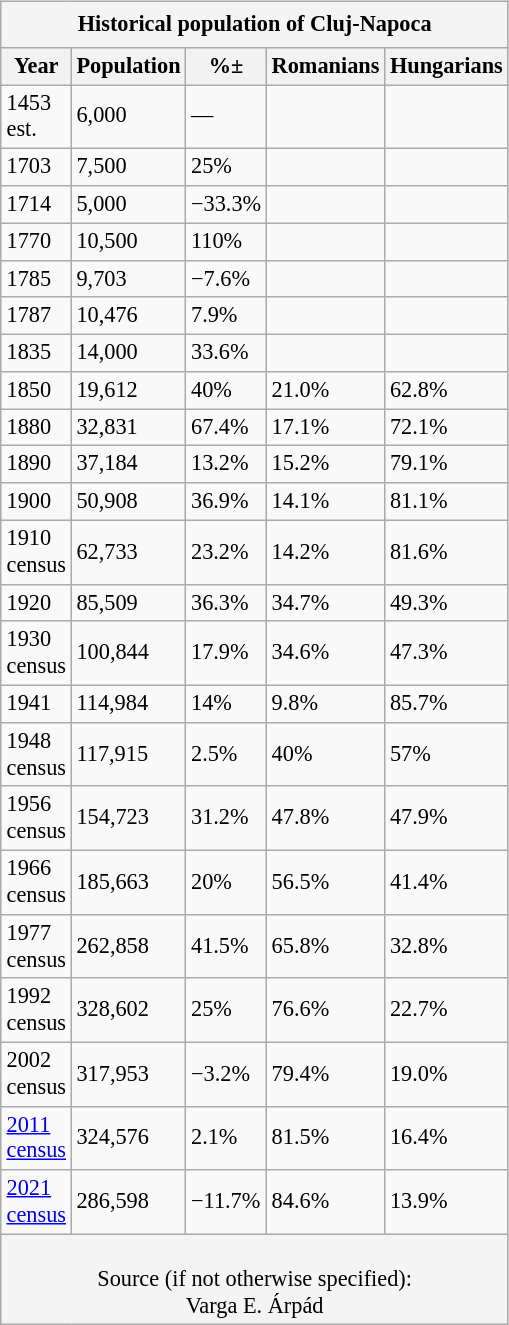<table class="wikitable" style="float:right; font-size:93%; width:310px; height:16px; border:0; text-align:left; line-height:120%; margin-left:10px; margin-bottom:10px">
<tr>
<td colspan="14" style="text-align:center; background:#f4f4f4;" height=24px><strong>Historical population of Cluj-Napoca</strong></td>
</tr>
<tr>
<th>Year</th>
<th>Population</th>
<th>%±</th>
<th>Romanians</th>
<th>Hungarians</th>
</tr>
<tr>
<td>1453 est.</td>
<td>6,000</td>
<td>—</td>
<td></td>
<td></td>
</tr>
<tr>
<td>1703</td>
<td>7,500</td>
<td>25%</td>
<td></td>
<td></td>
</tr>
<tr>
<td>1714</td>
<td>5,000</td>
<td>−33.3%</td>
<td></td>
<td></td>
</tr>
<tr>
<td>1770</td>
<td>10,500</td>
<td>110%</td>
<td></td>
<td></td>
</tr>
<tr>
<td>1785</td>
<td>9,703</td>
<td>−7.6%</td>
<td></td>
<td></td>
</tr>
<tr>
<td>1787</td>
<td>10,476</td>
<td>7.9%</td>
<td></td>
<td></td>
</tr>
<tr>
<td>1835</td>
<td>14,000</td>
<td>33.6%</td>
<td></td>
<td></td>
</tr>
<tr>
<td>1850</td>
<td>19,612</td>
<td>40%</td>
<td>21.0%</td>
<td>62.8%</td>
</tr>
<tr>
<td>1880</td>
<td>32,831</td>
<td>67.4%</td>
<td>17.1%</td>
<td>72.1%</td>
</tr>
<tr>
<td>1890</td>
<td>37,184</td>
<td>13.2%</td>
<td>15.2%</td>
<td>79.1%</td>
</tr>
<tr>
<td>1900</td>
<td>50,908</td>
<td>36.9%</td>
<td>14.1%</td>
<td>81.1%</td>
</tr>
<tr>
<td>1910 census</td>
<td>62,733</td>
<td>23.2%</td>
<td>14.2%</td>
<td>81.6%</td>
</tr>
<tr>
<td>1920</td>
<td>85,509</td>
<td>36.3%</td>
<td>34.7%</td>
<td>49.3%</td>
</tr>
<tr>
<td>1930 census</td>
<td>100,844</td>
<td>17.9%</td>
<td>34.6%</td>
<td>47.3%</td>
</tr>
<tr>
<td>1941</td>
<td>114,984</td>
<td>14%</td>
<td>9.8%</td>
<td>85.7%</td>
</tr>
<tr>
<td>1948 census</td>
<td>117,915</td>
<td>2.5%</td>
<td>40%</td>
<td>57%</td>
</tr>
<tr>
<td>1956 census</td>
<td>154,723</td>
<td>31.2%</td>
<td>47.8%</td>
<td>47.9%</td>
</tr>
<tr>
<td>1966 census</td>
<td>185,663</td>
<td>20%</td>
<td>56.5%</td>
<td>41.4%</td>
</tr>
<tr>
<td>1977 census</td>
<td>262,858</td>
<td>41.5%</td>
<td>65.8%</td>
<td>32.8%</td>
</tr>
<tr>
<td>1992 census</td>
<td>328,602</td>
<td>25%</td>
<td>76.6%</td>
<td>22.7%</td>
</tr>
<tr>
<td>2002 census</td>
<td>317,953</td>
<td>−3.2%</td>
<td>79.4%</td>
<td>19.0%</td>
</tr>
<tr>
<td><a href='#'>2011 census</a></td>
<td>324,576</td>
<td>2.1%</td>
<td>81.5%</td>
<td>16.4%</td>
</tr>
<tr>
<td><a href='#'>2021 census</a></td>
<td>286,598</td>
<td>−11.7%</td>
<td>84.6%</td>
<td>13.9%</td>
</tr>
<tr>
<td colspan="14" style="text-align:center; background:#f4f4f4;" height=24px><br>Source (if not otherwise specified):<br>Varga E. Árpád</td>
</tr>
</table>
